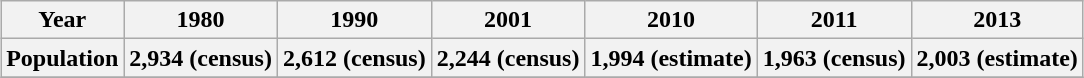<table class="wikitable" style="margin:1em auto;">
<tr>
<th>Year</th>
<th>1980</th>
<th>1990</th>
<th>2001</th>
<th>2010</th>
<th>2011</th>
<th>2013</th>
</tr>
<tr>
<th>Population</th>
<th>2,934 (census)</th>
<th>2,612 (census)</th>
<th>2,244 (census)</th>
<th>1,994 (estimate)</th>
<th>1,963 (census)</th>
<th>2,003 (estimate)</th>
</tr>
<tr>
</tr>
</table>
